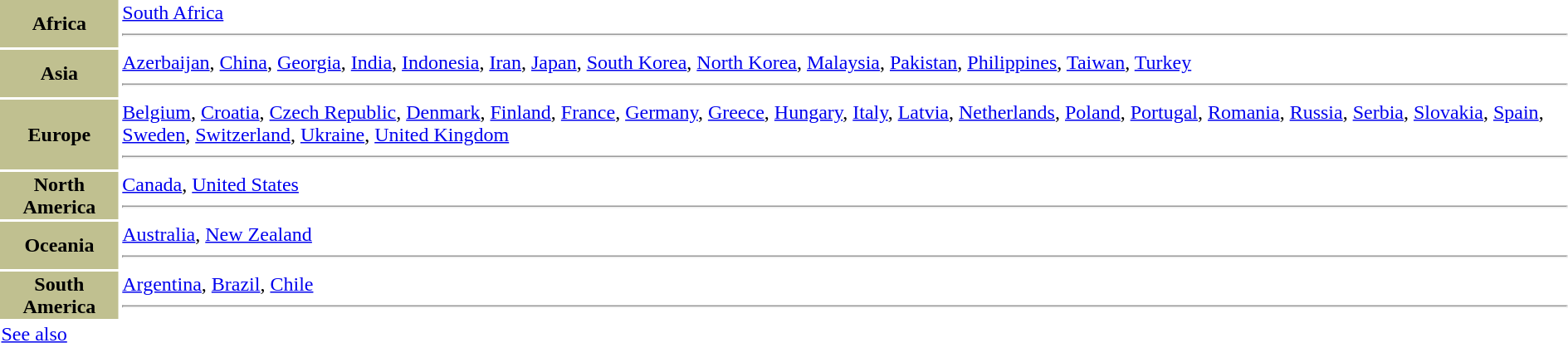<table class="toccolour">
<tr>
<th bgcolor=c0c090>Africa</th>
<td><a href='#'>South Africa</a><hr></td>
</tr>
<tr>
<th bgcolor=c0c090>Asia</th>
<td><a href='#'>Azerbaijan</a>, <a href='#'>China</a>, <a href='#'>Georgia</a>, <a href='#'>India</a>, <a href='#'>Indonesia</a>, <a href='#'>Iran</a>, <a href='#'>Japan</a>, <a href='#'>South Korea</a>, <a href='#'>North Korea</a>, <a href='#'>Malaysia</a>, <a href='#'>Pakistan</a>, <a href='#'>Philippines</a>, <a href='#'>Taiwan</a>, <a href='#'>Turkey</a><hr></td>
</tr>
<tr>
<th bgcolor=c0c090>Europe</th>
<td><a href='#'>Belgium</a>, <a href='#'>Croatia</a>, <a href='#'>Czech Republic</a>, <a href='#'>Denmark</a>, <a href='#'>Finland</a>, <a href='#'>France</a>, <a href='#'>Germany</a>, <a href='#'>Greece</a>, <a href='#'>Hungary</a>, <a href='#'>Italy</a>, <a href='#'>Latvia</a>, <a href='#'>Netherlands</a>, <a href='#'>Poland</a>, <a href='#'>Portugal</a>, <a href='#'>Romania</a>, <a href='#'>Russia</a>, <a href='#'>Serbia</a>, <a href='#'>Slovakia</a>, <a href='#'>Spain</a>, <a href='#'>Sweden</a>, <a href='#'>Switzerland</a>, <a href='#'>Ukraine</a>, <a href='#'>United Kingdom</a><hr></td>
</tr>
<tr>
<th bgcolor=c0c090>North America</th>
<td><a href='#'>Canada</a>, <a href='#'>United States</a><hr></td>
</tr>
<tr>
<th bgcolor=c0c090>Oceania</th>
<td><a href='#'>Australia</a>, <a href='#'>New Zealand</a><hr></td>
</tr>
<tr>
<th bgcolor=c0c090>South America</th>
<td><a href='#'>Argentina</a>, <a href='#'>Brazil</a>, <a href='#'>Chile</a><hr></td>
</tr>
<tr>
<td colspan=2><a href='#'>See also</a></td>
</tr>
</table>
